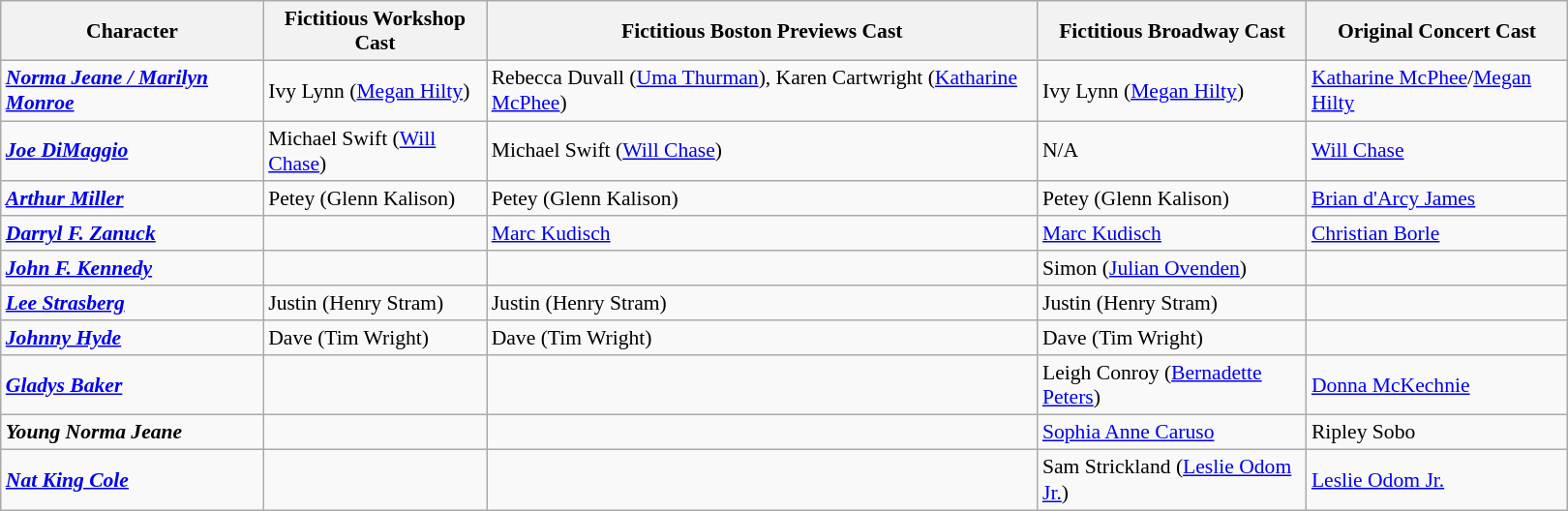<table class="wikitable" Class="wikitable" style="width:75em; font-size:90%; line-height:1.2">
<tr>
<th>Character</th>
<th>Fictitious Workshop Cast</th>
<th>Fictitious Boston Previews Cast</th>
<th>Fictitious Broadway Cast</th>
<th>Original Concert Cast</th>
</tr>
<tr>
<td><strong><em><a href='#'>Norma Jeane / Marilyn Monroe</a></em></strong></td>
<td>Ivy Lynn (<a href='#'>Megan Hilty</a>)</td>
<td>Rebecca Duvall (<a href='#'>Uma Thurman</a>), Karen Cartwright (<a href='#'>Katharine McPhee</a>)</td>
<td>Ivy Lynn (<a href='#'>Megan Hilty</a>)</td>
<td><a href='#'>Katharine McPhee</a>/<a href='#'>Megan Hilty</a></td>
</tr>
<tr>
<td><strong><em><a href='#'>Joe DiMaggio</a> </em></strong></td>
<td>Michael Swift (<a href='#'>Will Chase</a>)</td>
<td>Michael Swift (<a href='#'>Will Chase</a>)</td>
<td>N/A</td>
<td><a href='#'>Will Chase</a></td>
</tr>
<tr>
<td><strong><em><a href='#'>Arthur Miller</a></em></strong></td>
<td>Petey (Glenn Kalison)</td>
<td>Petey (Glenn Kalison)</td>
<td>Petey (Glenn Kalison)</td>
<td><a href='#'>Brian d'Arcy James</a></td>
</tr>
<tr>
<td><strong><em><a href='#'>Darryl F. Zanuck</a></em></strong></td>
<td></td>
<td><a href='#'>Marc Kudisch</a></td>
<td><a href='#'>Marc Kudisch</a></td>
<td><a href='#'>Christian Borle</a></td>
</tr>
<tr>
<td><strong><em><a href='#'>John F. Kennedy</a></em></strong></td>
<td></td>
<td></td>
<td>Simon (<a href='#'>Julian Ovenden</a>)</td>
<td></td>
</tr>
<tr>
<td><strong><em><a href='#'>Lee Strasberg</a></em></strong></td>
<td>Justin (Henry Stram)</td>
<td>Justin (Henry Stram)</td>
<td>Justin (Henry Stram)</td>
<td></td>
</tr>
<tr>
<td><strong><em><a href='#'>Johnny Hyde</a></em></strong></td>
<td>Dave (Tim Wright)</td>
<td>Dave (Tim Wright)</td>
<td>Dave (Tim Wright)</td>
<td></td>
</tr>
<tr>
<td><strong><em><a href='#'>Gladys Baker</a></em></strong></td>
<td></td>
<td></td>
<td>Leigh Conroy (<a href='#'>Bernadette Peters</a>)</td>
<td><a href='#'>Donna McKechnie</a></td>
</tr>
<tr>
<td><strong><em> Young Norma Jeane</em></strong></td>
<td></td>
<td></td>
<td><a href='#'>Sophia Anne Caruso</a></td>
<td>Ripley Sobo</td>
</tr>
<tr>
<td><strong><em><a href='#'>Nat King Cole</a></em></strong></td>
<td></td>
<td></td>
<td>Sam Strickland (<a href='#'>Leslie Odom Jr.</a>)</td>
<td><a href='#'>Leslie Odom Jr.</a></td>
</tr>
</table>
